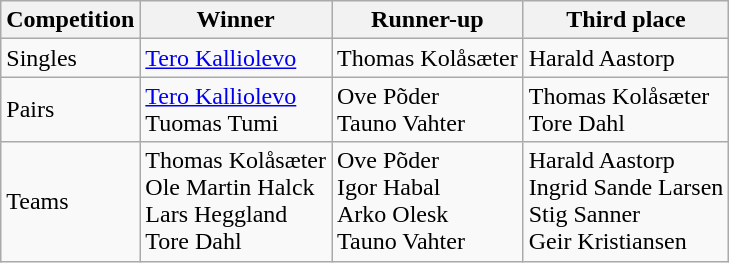<table class="wikitable" style="text-align: left;">
<tr>
<th>Competition</th>
<th>Winner</th>
<th>Runner-up</th>
<th>Third place</th>
</tr>
<tr>
<td>Singles</td>
<td> <a href='#'>Tero Kalliolevo</a></td>
<td> Thomas Kolåsæter</td>
<td> Harald Aastorp</td>
</tr>
<tr>
<td>Pairs</td>
<td> <a href='#'>Tero Kalliolevo</a><br> Tuomas Tumi</td>
<td> Ove Põder<br> Tauno Vahter</td>
<td> Thomas Kolåsæter<br> Tore Dahl</td>
</tr>
<tr>
<td>Teams</td>
<td> Thomas Kolåsæter<br> Ole Martin Halck<br> Lars Heggland<br> Tore Dahl</td>
<td> Ove Põder<br> Igor Habal<br> Arko Olesk<br> Tauno Vahter</td>
<td> Harald Aastorp<br> Ingrid Sande Larsen<br> Stig Sanner<br> Geir Kristiansen</td>
</tr>
</table>
